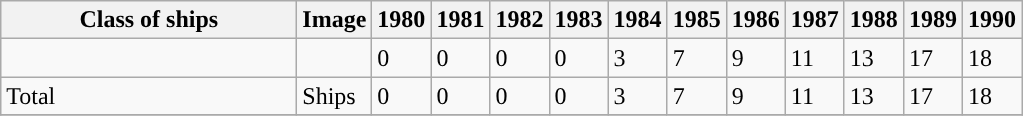<table class="wikitable sortable collapsible collapsed">
<tr>
<th style="width:29%;">Class of ships</th>
<th>Image</th>
<th>1980</th>
<th>1981</th>
<th>1982</th>
<th>1983</th>
<th>1984</th>
<th>1985</th>
<th>1986</th>
<th>1987</th>
<th>1988</th>
<th>1989</th>
<th>1990</th>
</tr>
<tr valign="top">
<td></td>
<td></td>
<td>0</td>
<td>0</td>
<td>0</td>
<td>0</td>
<td>3</td>
<td>7</td>
<td>9</td>
<td>11</td>
<td>13</td>
<td>17</td>
<td>18</td>
</tr>
<tr valign="top">
<td>Total</td>
<td>Ships</td>
<td>0</td>
<td>0</td>
<td>0</td>
<td>0</td>
<td>3</td>
<td>7</td>
<td>9</td>
<td>11</td>
<td>13</td>
<td>17</td>
<td>18</td>
</tr>
<tr>
</tr>
</table>
